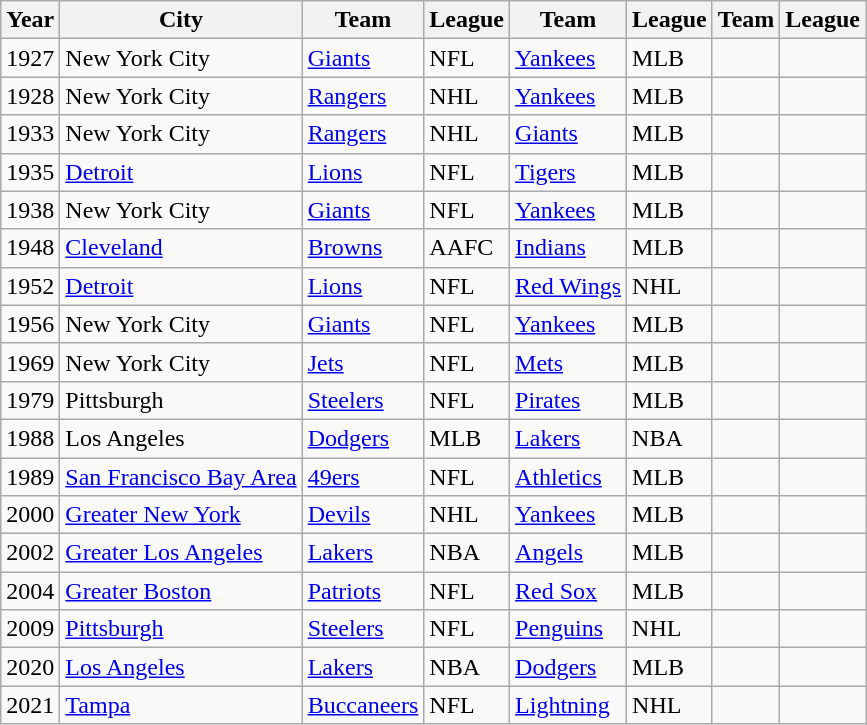<table class="wikitable sortable">
<tr>
<th>Year</th>
<th>City</th>
<th>Team</th>
<th>League</th>
<th>Team</th>
<th>League</th>
<th>Team</th>
<th>League</th>
</tr>
<tr>
<td>1927</td>
<td>New York City</td>
<td><a href='#'>Giants</a></td>
<td>NFL</td>
<td><a href='#'>Yankees</a></td>
<td>MLB</td>
<td></td>
<td></td>
</tr>
<tr>
<td>1928</td>
<td>New York City</td>
<td><a href='#'>Rangers</a></td>
<td>NHL</td>
<td><a href='#'>Yankees</a></td>
<td>MLB</td>
<td></td>
<td></td>
</tr>
<tr>
<td>1933</td>
<td>New York City</td>
<td><a href='#'>Rangers</a></td>
<td>NHL</td>
<td><a href='#'>Giants</a></td>
<td>MLB</td>
<td></td>
<td></td>
</tr>
<tr>
<td>1935</td>
<td><a href='#'>Detroit</a></td>
<td><a href='#'>Lions</a></td>
<td>NFL</td>
<td><a href='#'>Tigers</a></td>
<td>MLB</td>
<td></td>
<td></td>
</tr>
<tr>
<td>1938</td>
<td>New York City</td>
<td><a href='#'>Giants</a></td>
<td>NFL</td>
<td><a href='#'>Yankees</a></td>
<td>MLB</td>
<td></td>
<td></td>
</tr>
<tr>
<td>1948</td>
<td><a href='#'>Cleveland</a></td>
<td><a href='#'>Browns</a></td>
<td>AAFC</td>
<td><a href='#'>Indians</a></td>
<td>MLB</td>
<td></td>
<td></td>
</tr>
<tr>
<td>1952</td>
<td><a href='#'>Detroit</a></td>
<td><a href='#'>Lions</a></td>
<td>NFL</td>
<td><a href='#'>Red Wings</a></td>
<td>NHL</td>
<td></td>
<td></td>
</tr>
<tr>
<td>1956</td>
<td>New York City</td>
<td><a href='#'>Giants</a></td>
<td>NFL</td>
<td><a href='#'>Yankees</a></td>
<td>MLB</td>
<td></td>
<td></td>
</tr>
<tr>
<td>1969</td>
<td>New York City</td>
<td><a href='#'>Jets</a></td>
<td>NFL</td>
<td><a href='#'>Mets</a></td>
<td>MLB</td>
<td></td>
<td></td>
</tr>
<tr>
<td>1979</td>
<td>Pittsburgh</td>
<td><a href='#'>Steelers</a></td>
<td>NFL</td>
<td><a href='#'>Pirates</a></td>
<td>MLB</td>
<td></td>
<td></td>
</tr>
<tr>
<td>1988</td>
<td>Los Angeles</td>
<td><a href='#'>Dodgers</a></td>
<td>MLB</td>
<td><a href='#'>Lakers</a></td>
<td>NBA</td>
<td></td>
<td></td>
</tr>
<tr>
<td>1989</td>
<td><a href='#'>San Francisco Bay Area</a></td>
<td><a href='#'>49ers</a></td>
<td>NFL</td>
<td><a href='#'>Athletics</a></td>
<td>MLB</td>
<td></td>
<td></td>
</tr>
<tr>
<td>2000</td>
<td><a href='#'>Greater New York</a></td>
<td><a href='#'>Devils</a></td>
<td>NHL</td>
<td><a href='#'>Yankees</a></td>
<td>MLB</td>
<td></td>
<td></td>
</tr>
<tr>
<td>2002</td>
<td><a href='#'>Greater Los Angeles</a></td>
<td><a href='#'>Lakers</a></td>
<td>NBA</td>
<td><a href='#'>Angels</a></td>
<td>MLB</td>
<td></td>
<td></td>
</tr>
<tr>
<td>2004</td>
<td><a href='#'>Greater Boston</a></td>
<td><a href='#'>Patriots</a></td>
<td>NFL</td>
<td><a href='#'>Red Sox</a></td>
<td>MLB</td>
<td></td>
<td></td>
</tr>
<tr>
<td>2009</td>
<td><a href='#'>Pittsburgh</a></td>
<td><a href='#'>Steelers</a></td>
<td>NFL</td>
<td><a href='#'>Penguins</a></td>
<td>NHL</td>
<td></td>
<td></td>
</tr>
<tr>
<td>2020</td>
<td><a href='#'>Los Angeles</a></td>
<td><a href='#'>Lakers</a></td>
<td>NBA</td>
<td><a href='#'>Dodgers</a></td>
<td>MLB</td>
<td></td>
<td></td>
</tr>
<tr>
<td>2021</td>
<td><a href='#'>Tampa</a></td>
<td><a href='#'>Buccaneers</a></td>
<td>NFL</td>
<td><a href='#'>Lightning</a></td>
<td>NHL</td>
<td></td>
<td></td>
</tr>
</table>
